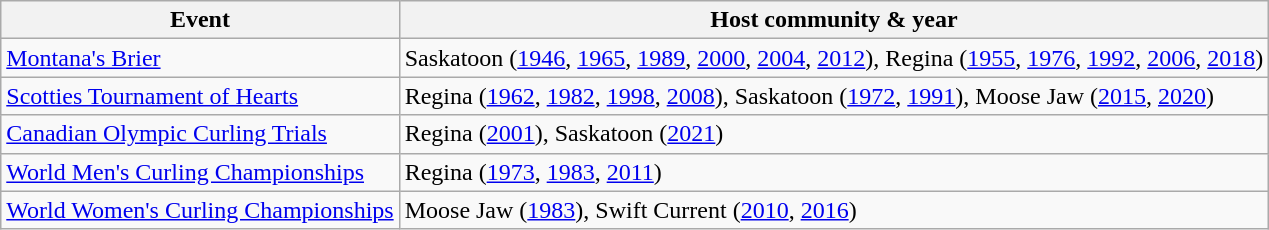<table class="wikitable sortable">
<tr>
<th>Event</th>
<th>Host community & year</th>
</tr>
<tr>
<td><a href='#'>Montana's Brier</a></td>
<td>Saskatoon (<a href='#'>1946</a>, <a href='#'>1965</a>, <a href='#'>1989</a>, <a href='#'>2000</a>, <a href='#'>2004</a>, <a href='#'>2012</a>), Regina (<a href='#'>1955</a>, <a href='#'>1976</a>, <a href='#'>1992</a>, <a href='#'>2006</a>, <a href='#'>2018</a>)</td>
</tr>
<tr>
<td><a href='#'>Scotties Tournament of Hearts</a></td>
<td>Regina (<a href='#'>1962</a>, <a href='#'>1982</a>, <a href='#'>1998</a>, <a href='#'>2008</a>), Saskatoon (<a href='#'>1972</a>, <a href='#'>1991</a>), Moose Jaw (<a href='#'>2015</a>, <a href='#'>2020</a>)</td>
</tr>
<tr>
<td><a href='#'>Canadian Olympic Curling Trials</a></td>
<td>Regina (<a href='#'>2001</a>), Saskatoon (<a href='#'>2021</a>)</td>
</tr>
<tr>
<td><a href='#'>World Men's Curling Championships</a></td>
<td>Regina (<a href='#'>1973</a>, <a href='#'>1983</a>, <a href='#'>2011</a>)</td>
</tr>
<tr>
<td><a href='#'>World Women's Curling Championships</a></td>
<td>Moose Jaw (<a href='#'>1983</a>), Swift Current (<a href='#'>2010</a>, <a href='#'>2016</a>)</td>
</tr>
</table>
